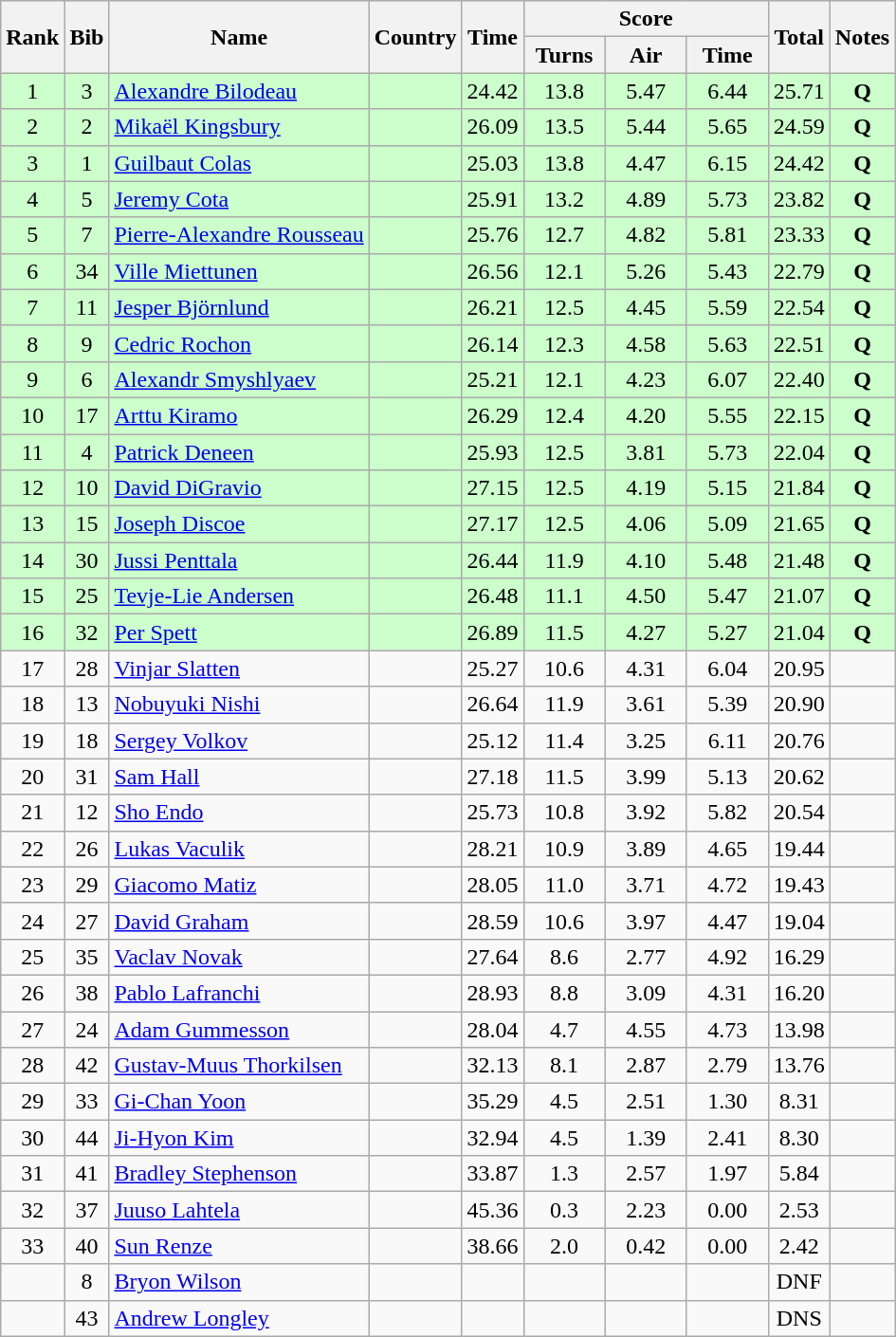<table class="wikitable sortable" style="text-align:center">
<tr>
<th rowspan=2>Rank</th>
<th rowspan=2>Bib</th>
<th rowspan=2>Name</th>
<th rowspan=2>Country</th>
<th rowspan=2>Time</th>
<th colspan=3>Score</th>
<th rowspan=2>Total</th>
<th rowspan=2>Notes</th>
</tr>
<tr>
<th width=50>Turns</th>
<th width=50>Air</th>
<th width=50>Time</th>
</tr>
<tr bgcolor="#ccffcc">
<td>1</td>
<td>3</td>
<td align=left><a href='#'>Alexandre Bilodeau</a></td>
<td align=left></td>
<td>24.42</td>
<td>13.8</td>
<td>5.47</td>
<td>6.44</td>
<td>25.71</td>
<td><strong>Q</strong></td>
</tr>
<tr bgcolor="#ccffcc">
<td>2</td>
<td>2</td>
<td align=left><a href='#'>Mikaël Kingsbury</a></td>
<td align=left></td>
<td>26.09</td>
<td>13.5</td>
<td>5.44</td>
<td>5.65</td>
<td>24.59</td>
<td><strong>Q</strong></td>
</tr>
<tr bgcolor="#ccffcc">
<td>3</td>
<td>1</td>
<td align=left><a href='#'>Guilbaut Colas</a></td>
<td align=left></td>
<td>25.03</td>
<td>13.8</td>
<td>4.47</td>
<td>6.15</td>
<td>24.42</td>
<td><strong>Q</strong></td>
</tr>
<tr bgcolor="#ccffcc">
<td>4</td>
<td>5</td>
<td align=left><a href='#'>Jeremy Cota</a></td>
<td align=left></td>
<td>25.91</td>
<td>13.2</td>
<td>4.89</td>
<td>5.73</td>
<td>23.82</td>
<td><strong>Q</strong></td>
</tr>
<tr bgcolor="#ccffcc">
<td>5</td>
<td>7</td>
<td align=left><a href='#'>Pierre-Alexandre Rousseau</a></td>
<td align=left></td>
<td>25.76</td>
<td>12.7</td>
<td>4.82</td>
<td>5.81</td>
<td>23.33</td>
<td><strong>Q</strong></td>
</tr>
<tr bgcolor="#ccffcc">
<td>6</td>
<td>34</td>
<td align=left><a href='#'>Ville Miettunen</a></td>
<td align=left></td>
<td>26.56</td>
<td>12.1</td>
<td>5.26</td>
<td>5.43</td>
<td>22.79</td>
<td><strong>Q</strong></td>
</tr>
<tr bgcolor="#ccffcc">
<td>7</td>
<td>11</td>
<td align=left><a href='#'>Jesper Björnlund</a></td>
<td align=left></td>
<td>26.21</td>
<td>12.5</td>
<td>4.45</td>
<td>5.59</td>
<td>22.54</td>
<td><strong>Q</strong></td>
</tr>
<tr bgcolor="#ccffcc">
<td>8</td>
<td>9</td>
<td align=left><a href='#'>Cedric Rochon</a></td>
<td align=left></td>
<td>26.14</td>
<td>12.3</td>
<td>4.58</td>
<td>5.63</td>
<td>22.51</td>
<td><strong>Q</strong></td>
</tr>
<tr bgcolor="#ccffcc">
<td>9</td>
<td>6</td>
<td align=left><a href='#'>Alexandr Smyshlyaev</a></td>
<td align=left></td>
<td>25.21</td>
<td>12.1</td>
<td>4.23</td>
<td>6.07</td>
<td>22.40</td>
<td><strong>Q</strong></td>
</tr>
<tr bgcolor="#ccffcc">
<td>10</td>
<td>17</td>
<td align=left><a href='#'>Arttu Kiramo</a></td>
<td align=left></td>
<td>26.29</td>
<td>12.4</td>
<td>4.20</td>
<td>5.55</td>
<td>22.15</td>
<td><strong>Q</strong></td>
</tr>
<tr bgcolor="#ccffcc">
<td>11</td>
<td>4</td>
<td align=left><a href='#'>Patrick Deneen</a></td>
<td align=left></td>
<td>25.93</td>
<td>12.5</td>
<td>3.81</td>
<td>5.73</td>
<td>22.04</td>
<td><strong>Q</strong></td>
</tr>
<tr bgcolor="#ccffcc">
<td>12</td>
<td>10</td>
<td align=left><a href='#'>David DiGravio</a></td>
<td align=left></td>
<td>27.15</td>
<td>12.5</td>
<td>4.19</td>
<td>5.15</td>
<td>21.84</td>
<td><strong>Q</strong></td>
</tr>
<tr bgcolor="#ccffcc">
<td>13</td>
<td>15</td>
<td align=left><a href='#'>Joseph Discoe</a></td>
<td align=left></td>
<td>27.17</td>
<td>12.5</td>
<td>4.06</td>
<td>5.09</td>
<td>21.65</td>
<td><strong>Q</strong></td>
</tr>
<tr bgcolor="#ccffcc">
<td>14</td>
<td>30</td>
<td align=left><a href='#'>Jussi Penttala</a></td>
<td align=left></td>
<td>26.44</td>
<td>11.9</td>
<td>4.10</td>
<td>5.48</td>
<td>21.48</td>
<td><strong>Q</strong></td>
</tr>
<tr bgcolor="#ccffcc">
<td>15</td>
<td>25</td>
<td align=left><a href='#'>Tevje-Lie Andersen</a></td>
<td align=left></td>
<td>26.48</td>
<td>11.1</td>
<td>4.50</td>
<td>5.47</td>
<td>21.07</td>
<td><strong>Q</strong></td>
</tr>
<tr bgcolor="#ccffcc">
<td>16</td>
<td>32</td>
<td align=left><a href='#'>Per Spett</a></td>
<td align=left></td>
<td>26.89</td>
<td>11.5</td>
<td>4.27</td>
<td>5.27</td>
<td>21.04</td>
<td><strong>Q</strong></td>
</tr>
<tr>
<td>17</td>
<td>28</td>
<td align=left><a href='#'>Vinjar Slatten</a></td>
<td align=left></td>
<td>25.27</td>
<td>10.6</td>
<td>4.31</td>
<td>6.04</td>
<td>20.95</td>
<td></td>
</tr>
<tr>
<td>18</td>
<td>13</td>
<td align=left><a href='#'>Nobuyuki Nishi</a></td>
<td align=left></td>
<td>26.64</td>
<td>11.9</td>
<td>3.61</td>
<td>5.39</td>
<td>20.90</td>
<td></td>
</tr>
<tr>
<td>19</td>
<td>18</td>
<td align=left><a href='#'>Sergey Volkov</a></td>
<td align=left></td>
<td>25.12</td>
<td>11.4</td>
<td>3.25</td>
<td>6.11</td>
<td>20.76</td>
<td></td>
</tr>
<tr>
<td>20</td>
<td>31</td>
<td align=left><a href='#'>Sam Hall</a></td>
<td align=left></td>
<td>27.18</td>
<td>11.5</td>
<td>3.99</td>
<td>5.13</td>
<td>20.62</td>
<td></td>
</tr>
<tr>
<td>21</td>
<td>12</td>
<td align=left><a href='#'>Sho Endo</a></td>
<td align=left></td>
<td>25.73</td>
<td>10.8</td>
<td>3.92</td>
<td>5.82</td>
<td>20.54</td>
<td></td>
</tr>
<tr>
<td>22</td>
<td>26</td>
<td align=left><a href='#'>Lukas Vaculik</a></td>
<td align=left></td>
<td>28.21</td>
<td>10.9</td>
<td>3.89</td>
<td>4.65</td>
<td>19.44</td>
<td></td>
</tr>
<tr>
<td>23</td>
<td>29</td>
<td align=left><a href='#'>Giacomo Matiz</a></td>
<td align=left></td>
<td>28.05</td>
<td>11.0</td>
<td>3.71</td>
<td>4.72</td>
<td>19.43</td>
<td></td>
</tr>
<tr>
<td>24</td>
<td>27</td>
<td align=left><a href='#'>David Graham</a></td>
<td align=left></td>
<td>28.59</td>
<td>10.6</td>
<td>3.97</td>
<td>4.47</td>
<td>19.04</td>
<td></td>
</tr>
<tr>
<td>25</td>
<td>35</td>
<td align=left><a href='#'>Vaclav Novak</a></td>
<td align=left></td>
<td>27.64</td>
<td>8.6</td>
<td>2.77</td>
<td>4.92</td>
<td>16.29</td>
<td></td>
</tr>
<tr>
<td>26</td>
<td>38</td>
<td align=left><a href='#'>Pablo Lafranchi</a></td>
<td align=left></td>
<td>28.93</td>
<td>8.8</td>
<td>3.09</td>
<td>4.31</td>
<td>16.20</td>
<td></td>
</tr>
<tr>
<td>27</td>
<td>24</td>
<td align=left><a href='#'>Adam Gummesson</a></td>
<td align=left></td>
<td>28.04</td>
<td>4.7</td>
<td>4.55</td>
<td>4.73</td>
<td>13.98</td>
<td></td>
</tr>
<tr>
<td>28</td>
<td>42</td>
<td align=left><a href='#'>Gustav-Muus Thorkilsen</a></td>
<td align=left></td>
<td>32.13</td>
<td>8.1</td>
<td>2.87</td>
<td>2.79</td>
<td>13.76</td>
<td></td>
</tr>
<tr>
<td>29</td>
<td>33</td>
<td align=left><a href='#'>Gi-Chan Yoon</a></td>
<td align=left></td>
<td>35.29</td>
<td>4.5</td>
<td>2.51</td>
<td>1.30</td>
<td>8.31</td>
<td></td>
</tr>
<tr>
<td>30</td>
<td>44</td>
<td align=left><a href='#'>Ji-Hyon Kim</a></td>
<td align=left></td>
<td>32.94</td>
<td>4.5</td>
<td>1.39</td>
<td>2.41</td>
<td>8.30</td>
<td></td>
</tr>
<tr>
<td>31</td>
<td>41</td>
<td align=left><a href='#'>Bradley Stephenson</a></td>
<td align=left></td>
<td>33.87</td>
<td>1.3</td>
<td>2.57</td>
<td>1.97</td>
<td>5.84</td>
<td></td>
</tr>
<tr>
<td>32</td>
<td>37</td>
<td align=left><a href='#'>Juuso Lahtela</a></td>
<td align=left></td>
<td>45.36</td>
<td>0.3</td>
<td>2.23</td>
<td>0.00</td>
<td>2.53</td>
<td></td>
</tr>
<tr>
<td>33</td>
<td>40</td>
<td align=left><a href='#'>Sun Renze</a></td>
<td align=left></td>
<td>38.66</td>
<td>2.0</td>
<td>0.42</td>
<td>0.00</td>
<td>2.42</td>
<td></td>
</tr>
<tr>
<td></td>
<td>8</td>
<td align=left><a href='#'>Bryon Wilson</a></td>
<td align=left></td>
<td></td>
<td></td>
<td></td>
<td></td>
<td>DNF</td>
<td></td>
</tr>
<tr>
<td></td>
<td>43</td>
<td align=left><a href='#'>Andrew Longley</a></td>
<td align=left></td>
<td></td>
<td></td>
<td></td>
<td></td>
<td>DNS</td>
<td></td>
</tr>
</table>
